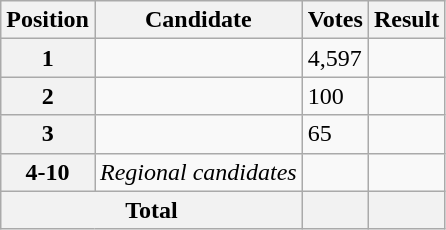<table class="wikitable sortable col3right">
<tr>
<th scope="col">Position</th>
<th scope="col">Candidate</th>
<th scope="col">Votes</th>
<th scope="col">Result</th>
</tr>
<tr>
<th scope="row">1</th>
<td></td>
<td>4,597</td>
<td></td>
</tr>
<tr>
<th scope="row">2</th>
<td></td>
<td>100</td>
<td></td>
</tr>
<tr>
<th scope="row">3</th>
<td></td>
<td>65</td>
<td></td>
</tr>
<tr>
<th scope="row">4-10</th>
<td><em>Regional candidates</em></td>
<td></td>
<td></td>
</tr>
<tr class="sortbottom">
<th scope="row" colspan="2">Total</th>
<th></th>
<th></th>
</tr>
</table>
